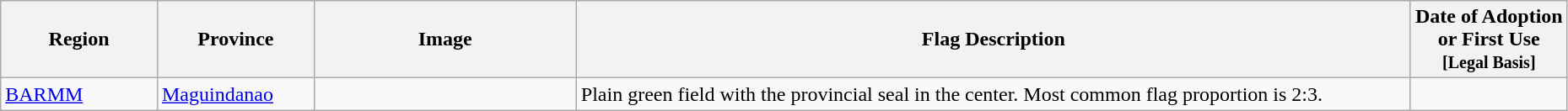<table class="wikitable sortable">
<tr>
<th scope="col" class="sortable"   style="width: 10%;">Region</th>
<th scope="col" class="sortable"   style="width: 10%;">Province</th>
<th scope="col" class="unsortable" style="width: 200px;">Image</th>
<th scope="col" class="unsortable">Flag Description</th>
<th scope="col" class="sortable" style="width: 10%;">Date of Adoption<br>or First Use<br><small>[Legal Basis]</small></th>
</tr>
<tr style="vertical-align:top;">
<td><a href='#'>BARMM</a></td>
<td><a href='#'>Maguindanao</a></td>
<td></td>
<td>Plain green field with the provincial seal in the center. Most common flag proportion is 2:3.</td>
<td></td>
</tr>
</table>
